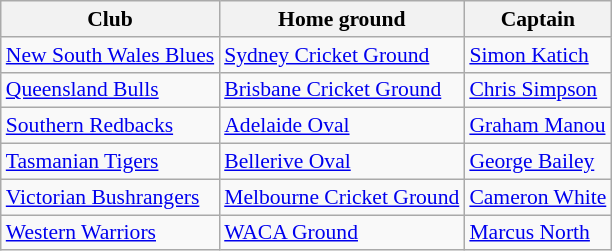<table class="wikitable" style="font-size:90%;">
<tr>
<th>Club</th>
<th>Home ground</th>
<th>Captain</th>
</tr>
<tr>
<td><a href='#'>New South Wales Blues</a></td>
<td><a href='#'>Sydney Cricket Ground</a></td>
<td><a href='#'>Simon Katich</a></td>
</tr>
<tr>
<td><a href='#'>Queensland Bulls</a></td>
<td><a href='#'>Brisbane Cricket Ground</a></td>
<td><a href='#'>Chris Simpson</a></td>
</tr>
<tr>
<td><a href='#'>Southern Redbacks</a></td>
<td><a href='#'>Adelaide Oval</a></td>
<td><a href='#'>Graham Manou</a></td>
</tr>
<tr>
<td><a href='#'>Tasmanian Tigers</a></td>
<td><a href='#'>Bellerive Oval</a></td>
<td><a href='#'>George Bailey</a></td>
</tr>
<tr>
<td><a href='#'>Victorian Bushrangers</a></td>
<td><a href='#'>Melbourne Cricket Ground</a></td>
<td><a href='#'>Cameron White</a></td>
</tr>
<tr>
<td><a href='#'>Western Warriors</a></td>
<td><a href='#'>WACA Ground</a></td>
<td><a href='#'>Marcus North</a></td>
</tr>
</table>
